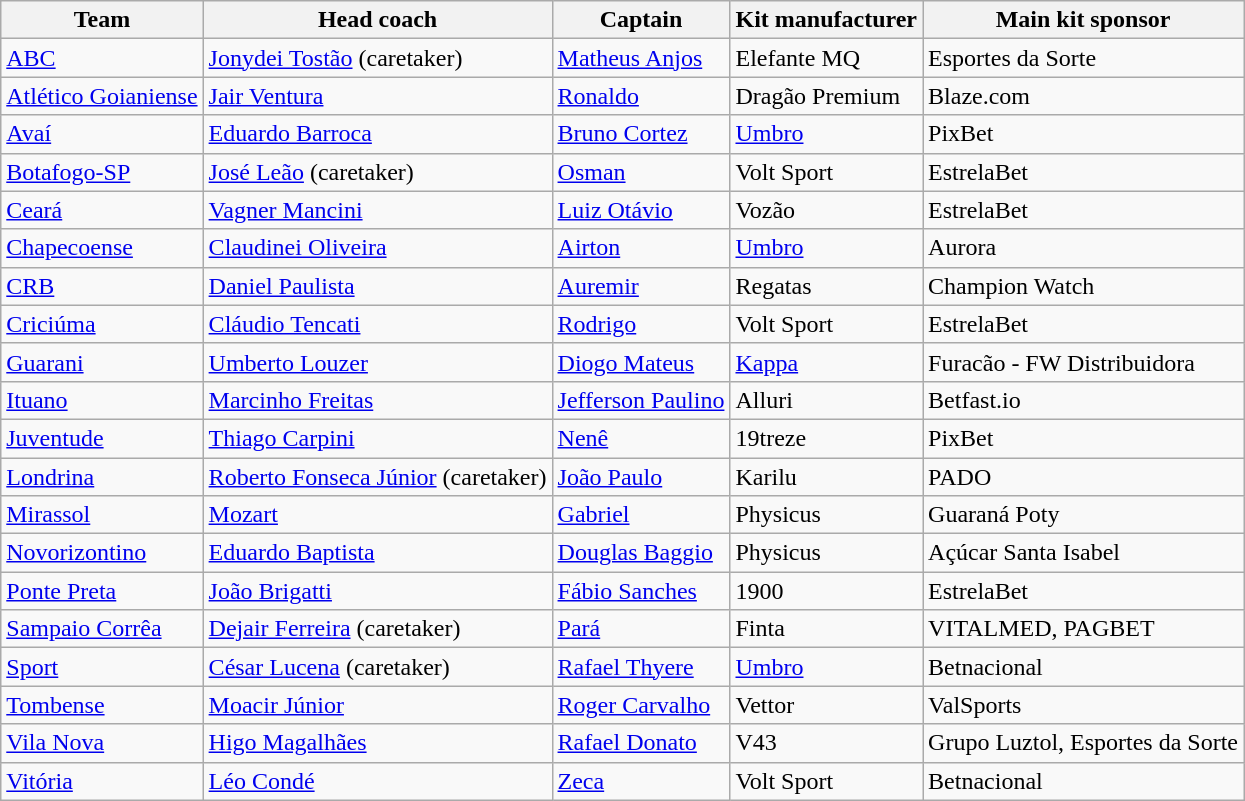<table class="wikitable sortable" |>
<tr>
<th>Team</th>
<th>Head coach</th>
<th>Captain</th>
<th>Kit manufacturer</th>
<th>Main kit sponsor</th>
</tr>
<tr>
<td><a href='#'>ABC</a></td>
<td> <a href='#'>Jonydei Tostão</a> (caretaker)</td>
<td> <a href='#'>Matheus Anjos</a></td>
<td>Elefante MQ </td>
<td>Esportes da Sorte</td>
</tr>
<tr>
<td><a href='#'>Atlético Goianiense</a></td>
<td> <a href='#'>Jair Ventura</a></td>
<td> <a href='#'>Ronaldo</a></td>
<td>Dragão Premium </td>
<td>Blaze.com</td>
</tr>
<tr>
<td><a href='#'>Avaí</a></td>
<td> <a href='#'>Eduardo Barroca</a></td>
<td> <a href='#'>Bruno Cortez</a></td>
<td><a href='#'>Umbro</a></td>
<td>PixBet</td>
</tr>
<tr>
<td><a href='#'>Botafogo-SP</a></td>
<td> <a href='#'>José Leão</a> (caretaker)</td>
<td> <a href='#'>Osman</a></td>
<td>Volt Sport</td>
<td>EstrelaBet</td>
</tr>
<tr>
<td><a href='#'>Ceará</a></td>
<td> <a href='#'>Vagner Mancini</a></td>
<td> <a href='#'>Luiz Otávio</a></td>
<td>Vozão </td>
<td>EstrelaBet</td>
</tr>
<tr>
<td><a href='#'>Chapecoense</a></td>
<td> <a href='#'>Claudinei Oliveira</a></td>
<td> <a href='#'>Airton</a></td>
<td><a href='#'>Umbro</a></td>
<td>Aurora</td>
</tr>
<tr>
<td><a href='#'>CRB</a></td>
<td> <a href='#'>Daniel Paulista</a></td>
<td> <a href='#'>Auremir</a></td>
<td>Regatas </td>
<td>Champion Watch</td>
</tr>
<tr>
<td><a href='#'>Criciúma</a></td>
<td> <a href='#'>Cláudio Tencati</a></td>
<td> <a href='#'>Rodrigo</a></td>
<td>Volt Sport</td>
<td>EstrelaBet</td>
</tr>
<tr>
<td><a href='#'>Guarani</a></td>
<td> <a href='#'>Umberto Louzer</a></td>
<td> <a href='#'>Diogo Mateus</a></td>
<td><a href='#'>Kappa</a></td>
<td>Furacão - FW Distribuidora</td>
</tr>
<tr>
<td><a href='#'>Ituano</a></td>
<td> <a href='#'>Marcinho Freitas</a></td>
<td> <a href='#'>Jefferson Paulino</a></td>
<td>Alluri</td>
<td>Betfast.io</td>
</tr>
<tr>
<td><a href='#'>Juventude</a></td>
<td> <a href='#'>Thiago Carpini</a></td>
<td> <a href='#'>Nenê</a></td>
<td>19treze </td>
<td>PixBet</td>
</tr>
<tr>
<td><a href='#'>Londrina</a></td>
<td> <a href='#'>Roberto Fonseca Júnior</a> (caretaker)</td>
<td> <a href='#'>João Paulo</a></td>
<td>Karilu</td>
<td>PADO</td>
</tr>
<tr>
<td><a href='#'>Mirassol</a></td>
<td> <a href='#'>Mozart</a></td>
<td> <a href='#'>Gabriel</a></td>
<td>Physicus</td>
<td>Guaraná Poty</td>
</tr>
<tr>
<td><a href='#'>Novorizontino</a></td>
<td> <a href='#'>Eduardo Baptista</a></td>
<td> <a href='#'>Douglas Baggio</a></td>
<td>Physicus</td>
<td>Açúcar Santa Isabel</td>
</tr>
<tr>
<td><a href='#'>Ponte Preta</a></td>
<td> <a href='#'>João Brigatti</a></td>
<td> <a href='#'>Fábio Sanches</a></td>
<td>1900 </td>
<td>EstrelaBet</td>
</tr>
<tr>
<td><a href='#'>Sampaio Corrêa</a></td>
<td> <a href='#'>Dejair Ferreira</a> (caretaker)</td>
<td> <a href='#'>Pará</a></td>
<td>Finta</td>
<td>VITALMED, PAGBET</td>
</tr>
<tr>
<td><a href='#'>Sport</a></td>
<td> <a href='#'>César Lucena</a> (caretaker)</td>
<td> <a href='#'>Rafael Thyere</a></td>
<td><a href='#'>Umbro</a></td>
<td>Betnacional</td>
</tr>
<tr>
<td><a href='#'>Tombense</a></td>
<td> <a href='#'>Moacir Júnior</a></td>
<td> <a href='#'>Roger Carvalho</a></td>
<td>Vettor</td>
<td>ValSports</td>
</tr>
<tr>
<td><a href='#'>Vila Nova</a></td>
<td> <a href='#'>Higo Magalhães</a></td>
<td> <a href='#'>Rafael Donato</a></td>
<td>V43 </td>
<td>Grupo Luztol, Esportes da Sorte</td>
</tr>
<tr>
<td><a href='#'>Vitória</a></td>
<td> <a href='#'>Léo Condé</a></td>
<td> <a href='#'>Zeca</a></td>
<td>Volt Sport</td>
<td>Betnacional</td>
</tr>
</table>
